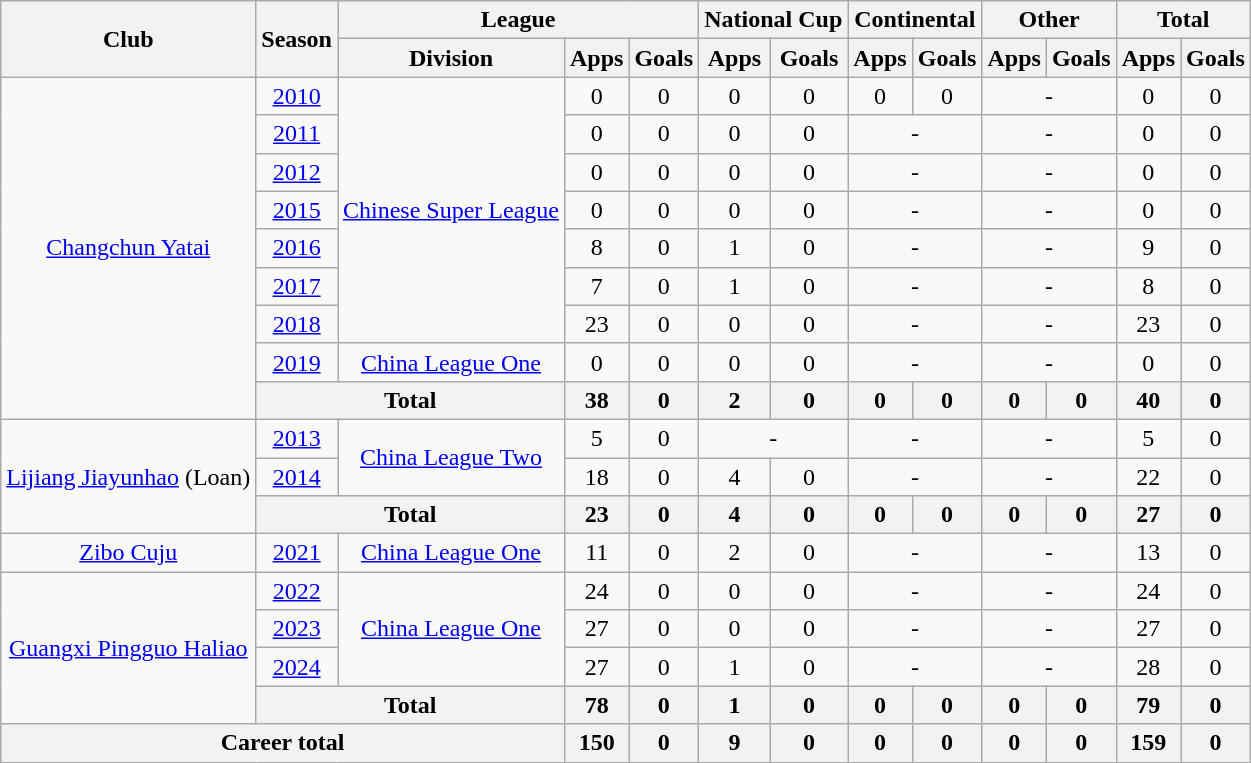<table class="wikitable" style="text-align: center">
<tr>
<th rowspan="2">Club</th>
<th rowspan="2">Season</th>
<th colspan="3">League</th>
<th colspan="2">National Cup</th>
<th colspan="2">Continental</th>
<th colspan="2">Other</th>
<th colspan="2">Total</th>
</tr>
<tr>
<th>Division</th>
<th>Apps</th>
<th>Goals</th>
<th>Apps</th>
<th>Goals</th>
<th>Apps</th>
<th>Goals</th>
<th>Apps</th>
<th>Goals</th>
<th>Apps</th>
<th>Goals</th>
</tr>
<tr>
<td rowspan=9><a href='#'>Changchun Yatai</a></td>
<td><a href='#'>2010</a></td>
<td rowspan=7><a href='#'>Chinese Super League</a></td>
<td>0</td>
<td>0</td>
<td>0</td>
<td>0</td>
<td>0</td>
<td>0</td>
<td colspan="2">-</td>
<td>0</td>
<td>0</td>
</tr>
<tr>
<td><a href='#'>2011</a></td>
<td>0</td>
<td>0</td>
<td>0</td>
<td>0</td>
<td colspan="2">-</td>
<td colspan="2">-</td>
<td>0</td>
<td>0</td>
</tr>
<tr>
<td><a href='#'>2012</a></td>
<td>0</td>
<td>0</td>
<td>0</td>
<td>0</td>
<td colspan="2">-</td>
<td colspan="2">-</td>
<td>0</td>
<td>0</td>
</tr>
<tr>
<td><a href='#'>2015</a></td>
<td>0</td>
<td>0</td>
<td>0</td>
<td>0</td>
<td colspan="2">-</td>
<td colspan="2">-</td>
<td>0</td>
<td>0</td>
</tr>
<tr>
<td><a href='#'>2016</a></td>
<td>8</td>
<td>0</td>
<td>1</td>
<td>0</td>
<td colspan="2">-</td>
<td colspan="2">-</td>
<td>9</td>
<td>0</td>
</tr>
<tr>
<td><a href='#'>2017</a></td>
<td>7</td>
<td>0</td>
<td>1</td>
<td>0</td>
<td colspan="2">-</td>
<td colspan="2">-</td>
<td>8</td>
<td>0</td>
</tr>
<tr>
<td><a href='#'>2018</a></td>
<td>23</td>
<td>0</td>
<td>0</td>
<td>0</td>
<td colspan="2">-</td>
<td colspan="2">-</td>
<td>23</td>
<td>0</td>
</tr>
<tr>
<td><a href='#'>2019</a></td>
<td><a href='#'>China League One</a></td>
<td>0</td>
<td>0</td>
<td>0</td>
<td>0</td>
<td colspan="2">-</td>
<td colspan="2">-</td>
<td>0</td>
<td>0</td>
</tr>
<tr>
<th colspan="2">Total</th>
<th>38</th>
<th>0</th>
<th>2</th>
<th>0</th>
<th>0</th>
<th>0</th>
<th>0</th>
<th>0</th>
<th>40</th>
<th>0</th>
</tr>
<tr>
<td rowspan=3><a href='#'>Lijiang Jiayunhao</a> (Loan)</td>
<td><a href='#'>2013</a></td>
<td rowspan="2"><a href='#'>China League Two</a></td>
<td>5</td>
<td>0</td>
<td colspan="2">-</td>
<td colspan="2">-</td>
<td colspan="2">-</td>
<td>5</td>
<td>0</td>
</tr>
<tr>
<td><a href='#'>2014</a></td>
<td>18</td>
<td>0</td>
<td>4</td>
<td>0</td>
<td colspan="2">-</td>
<td colspan="2">-</td>
<td>22</td>
<td>0</td>
</tr>
<tr>
<th colspan="2">Total</th>
<th>23</th>
<th>0</th>
<th>4</th>
<th>0</th>
<th>0</th>
<th>0</th>
<th>0</th>
<th>0</th>
<th>27</th>
<th>0</th>
</tr>
<tr>
<td><a href='#'>Zibo Cuju</a></td>
<td><a href='#'>2021</a></td>
<td><a href='#'>China League One</a></td>
<td>11</td>
<td>0</td>
<td>2</td>
<td>0</td>
<td colspan="2">-</td>
<td colspan="2">-</td>
<td>13</td>
<td>0</td>
</tr>
<tr>
<td rowspan=4><a href='#'>Guangxi Pingguo Haliao</a></td>
<td><a href='#'>2022</a></td>
<td rowspan=3><a href='#'>China League One</a></td>
<td>24</td>
<td>0</td>
<td>0</td>
<td>0</td>
<td colspan="2">-</td>
<td colspan="2">-</td>
<td>24</td>
<td>0</td>
</tr>
<tr>
<td><a href='#'>2023</a></td>
<td>27</td>
<td>0</td>
<td>0</td>
<td>0</td>
<td colspan="2">-</td>
<td colspan="2">-</td>
<td>27</td>
<td>0</td>
</tr>
<tr>
<td><a href='#'>2024</a></td>
<td>27</td>
<td>0</td>
<td>1</td>
<td>0</td>
<td colspan="2">-</td>
<td colspan="2">-</td>
<td>28</td>
<td>0</td>
</tr>
<tr>
<th colspan="2">Total</th>
<th>78</th>
<th>0</th>
<th>1</th>
<th>0</th>
<th>0</th>
<th>0</th>
<th>0</th>
<th>0</th>
<th>79</th>
<th>0</th>
</tr>
<tr>
<th colspan=3>Career total</th>
<th>150</th>
<th>0</th>
<th>9</th>
<th>0</th>
<th>0</th>
<th>0</th>
<th>0</th>
<th>0</th>
<th>159</th>
<th>0</th>
</tr>
</table>
